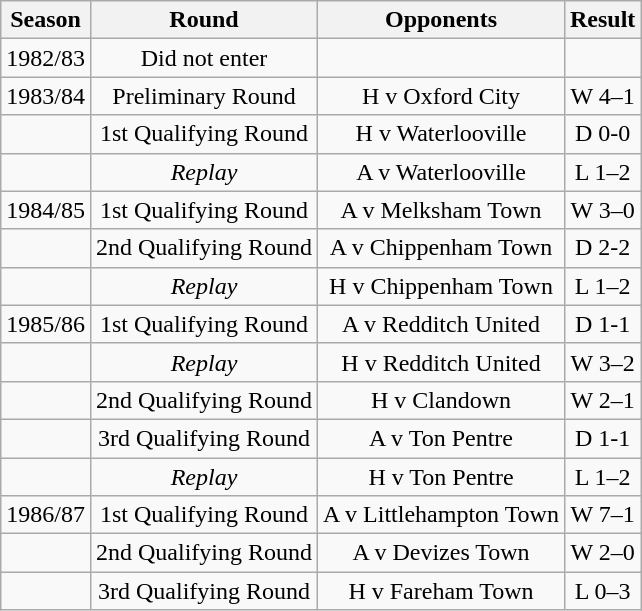<table class="wikitable collapsible collapsed" style=text-align:center>
<tr>
<th>Season</th>
<th>Round</th>
<th>Opponents</th>
<th>Result</th>
</tr>
<tr>
<td>1982/83</td>
<td>Did not enter</td>
<td></td>
<td></td>
</tr>
<tr>
<td>1983/84</td>
<td>Preliminary Round</td>
<td>H v Oxford City</td>
<td>W 4–1</td>
</tr>
<tr>
<td></td>
<td>1st Qualifying Round</td>
<td>H v Waterlooville</td>
<td>D 0-0</td>
</tr>
<tr>
<td></td>
<td><em>Replay</em></td>
<td>A v Waterlooville</td>
<td>L 1–2</td>
</tr>
<tr>
<td>1984/85</td>
<td>1st Qualifying Round</td>
<td>A v Melksham Town</td>
<td>W 3–0</td>
</tr>
<tr>
<td></td>
<td>2nd Qualifying Round</td>
<td>A v Chippenham Town</td>
<td>D 2-2</td>
</tr>
<tr>
<td></td>
<td><em>Replay</em></td>
<td>H v Chippenham Town</td>
<td>L 1–2</td>
</tr>
<tr>
<td>1985/86</td>
<td>1st Qualifying Round</td>
<td>A v Redditch United</td>
<td>D 1-1</td>
</tr>
<tr>
<td></td>
<td><em>Replay</em></td>
<td>H v Redditch United</td>
<td>W 3–2</td>
</tr>
<tr>
<td></td>
<td>2nd Qualifying Round</td>
<td>H v Clandown</td>
<td>W 2–1</td>
</tr>
<tr>
<td></td>
<td>3rd Qualifying Round</td>
<td>A v Ton Pentre</td>
<td>D 1-1</td>
</tr>
<tr>
<td></td>
<td><em>Replay</em></td>
<td>H v Ton Pentre</td>
<td>L 1–2</td>
</tr>
<tr>
<td>1986/87</td>
<td>1st Qualifying Round</td>
<td>A v Littlehampton Town</td>
<td>W 7–1</td>
</tr>
<tr>
<td></td>
<td>2nd Qualifying Round</td>
<td>A v Devizes Town</td>
<td>W 2–0</td>
</tr>
<tr>
<td></td>
<td>3rd Qualifying Round</td>
<td>H v Fareham Town</td>
<td>L 0–3</td>
</tr>
</table>
